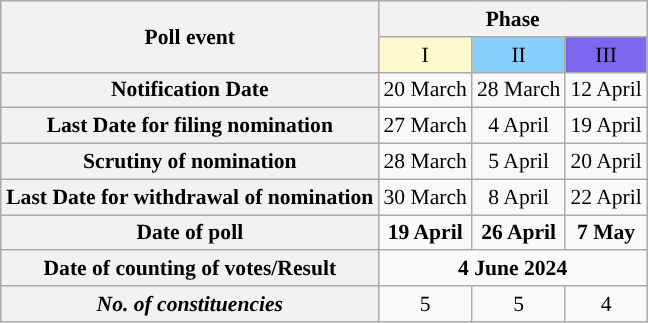<table class="wikitable" style="text-align:center;margin:auto;font-size:90%;">
<tr>
<th rowspan=2>Poll event</th>
<th colspan="3">Phase</th>
</tr>
<tr>
<td bgcolor=#FFFACD>I</td>
<td bgcolor=#87CEFA>II</td>
<td bgcolor=#7B68EE>III</td>
</tr>
<tr>
<th>Notification Date</th>
<td>20 March</td>
<td>28 March</td>
<td>12 April</td>
</tr>
<tr>
<th>Last Date for filing nomination</th>
<td>27 March</td>
<td>4 April</td>
<td>19 April</td>
</tr>
<tr>
<th>Scrutiny of nomination</th>
<td>28 March</td>
<td>5 April</td>
<td>20 April</td>
</tr>
<tr>
<th>Last Date for withdrawal of nomination</th>
<td>30 March</td>
<td>8 April</td>
<td>22 April</td>
</tr>
<tr>
<th>Date of poll</th>
<td><strong>19 April</strong></td>
<td><strong>26 April</strong></td>
<td><strong>7 May</strong></td>
</tr>
<tr>
<th>Date of counting of votes/Result</th>
<td colspan="3"><strong>4 June 2024</strong></td>
</tr>
<tr>
<th><strong><em>No. of constituencies</em></strong></th>
<td>5</td>
<td>5</td>
<td>4</td>
</tr>
</table>
